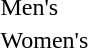<table>
<tr>
<td>Men's <br></td>
<td></td>
<td></td>
<td></td>
</tr>
<tr>
<td>Women's <br></td>
<td></td>
<td></td>
<td></td>
</tr>
</table>
